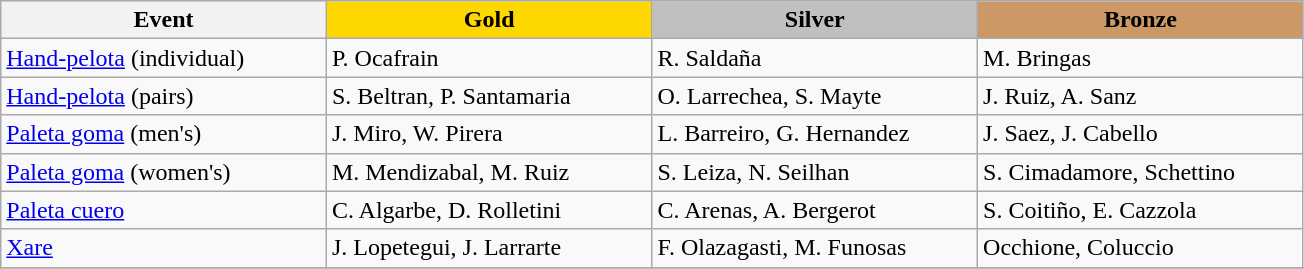<table class="wikitable" style="max-width: 23cm; width: 100%">
<tr>
<th scope="col">Event</th>
<th scope="col" style="background-color:gold; width:25%">Gold</th>
<th scope="col" style="background-color:silver; width:25%; width:25%">Silver</th>
<th scope="col" style="background-color:#cc9966; width:25%">Bronze</th>
</tr>
<tr>
<td><a href='#'>Hand-pelota</a> (individual)</td>
<td> P. Ocafrain</td>
<td> R. Saldaña</td>
<td> M. Bringas</td>
</tr>
<tr>
<td><a href='#'>Hand-pelota</a> (pairs)</td>
<td> S. Beltran, P. Santamaria</td>
<td> O. Larrechea, S. Mayte</td>
<td> J. Ruiz, A. Sanz</td>
</tr>
<tr>
<td><a href='#'>Paleta goma</a> (men's)</td>
<td> J. Miro, W. Pirera</td>
<td> L. Barreiro, G. Hernandez</td>
<td> J. Saez, J. Cabello</td>
</tr>
<tr>
<td><a href='#'>Paleta goma</a> (women's)</td>
<td> M. Mendizabal, M. Ruiz</td>
<td> S. Leiza, N. Seilhan</td>
<td> S. Cimadamore, Schettino</td>
</tr>
<tr>
<td><a href='#'>Paleta cuero</a></td>
<td> C. Algarbe, D. Rolletini</td>
<td> C. Arenas, A. Bergerot</td>
<td> S. Coitiño, E. Cazzola</td>
</tr>
<tr>
<td><a href='#'>Xare</a></td>
<td> J. Lopetegui, J. Larrarte</td>
<td> F. Olazagasti, M. Funosas</td>
<td> Occhione, Coluccio</td>
</tr>
<tr>
</tr>
</table>
